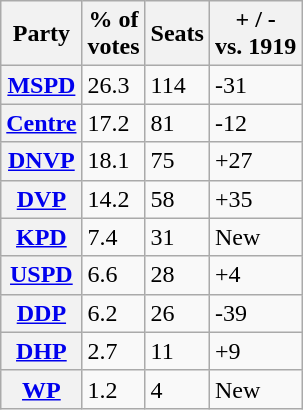<table class="wikitable floatleft">
<tr>
<th>Party</th>
<th>% of<br>votes</th>
<th>Seats</th>
<th>+ / -<br>vs. 1919</th>
</tr>
<tr>
<th><a href='#'>MSPD</a></th>
<td>26.3</td>
<td>114</td>
<td>-31</td>
</tr>
<tr>
<th><a href='#'>Centre</a></th>
<td>17.2</td>
<td>81</td>
<td>-12</td>
</tr>
<tr>
<th><a href='#'>DNVP</a></th>
<td>18.1</td>
<td>75</td>
<td>+27</td>
</tr>
<tr>
<th><a href='#'>DVP</a></th>
<td>14.2</td>
<td>58</td>
<td>+35</td>
</tr>
<tr>
<th><a href='#'>KPD</a></th>
<td>7.4</td>
<td>31</td>
<td>New</td>
</tr>
<tr>
<th><a href='#'>USPD</a></th>
<td>6.6</td>
<td>28</td>
<td>+4</td>
</tr>
<tr>
<th><a href='#'>DDP</a></th>
<td>6.2</td>
<td>26</td>
<td>-39</td>
</tr>
<tr>
<th><a href='#'>DHP</a></th>
<td>2.7</td>
<td>11</td>
<td>+9</td>
</tr>
<tr>
<th><a href='#'>WP</a></th>
<td>1.2</td>
<td>4</td>
<td>New</td>
</tr>
</table>
